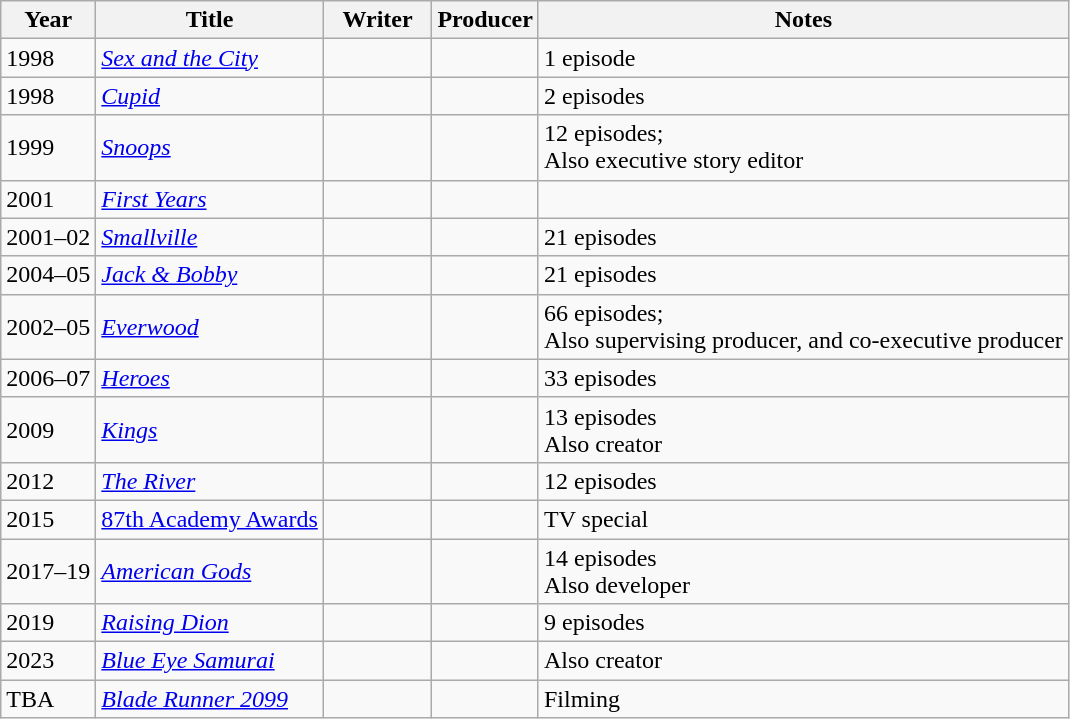<table class="wikitable">
<tr>
<th>Year</th>
<th>Title</th>
<th width=65>Writer</th>
<th>Producer</th>
<th>Notes</th>
</tr>
<tr>
<td>1998</td>
<td><em><a href='#'>Sex and the City</a></em></td>
<td></td>
<td></td>
<td>1 episode</td>
</tr>
<tr>
<td>1998</td>
<td><em><a href='#'>Cupid</a></em></td>
<td></td>
<td></td>
<td>2 episodes</td>
</tr>
<tr>
<td>1999</td>
<td><em><a href='#'>Snoops</a></em></td>
<td></td>
<td></td>
<td>12 episodes;<br>Also executive story editor</td>
</tr>
<tr>
<td>2001</td>
<td><em><a href='#'>First Years</a></em></td>
<td></td>
<td></td>
<td></td>
</tr>
<tr>
<td>2001–02</td>
<td><em><a href='#'>Smallville</a></em></td>
<td></td>
<td></td>
<td>21 episodes</td>
</tr>
<tr>
<td>2004–05</td>
<td><em><a href='#'>Jack & Bobby</a></em></td>
<td></td>
<td></td>
<td>21 episodes</td>
</tr>
<tr>
<td>2002–05</td>
<td><em><a href='#'>Everwood</a></em></td>
<td></td>
<td></td>
<td>66 episodes;<br>Also supervising producer, and co-executive producer</td>
</tr>
<tr>
<td>2006–07</td>
<td><em><a href='#'>Heroes</a></em></td>
<td></td>
<td></td>
<td>33 episodes</td>
</tr>
<tr>
<td>2009</td>
<td><em><a href='#'>Kings</a></em></td>
<td></td>
<td></td>
<td>13 episodes<br>Also creator</td>
</tr>
<tr>
<td>2012</td>
<td><em><a href='#'>The River</a></em></td>
<td></td>
<td></td>
<td>12 episodes</td>
</tr>
<tr>
<td>2015</td>
<td><a href='#'>87th Academy Awards</a></td>
<td></td>
<td></td>
<td>TV special</td>
</tr>
<tr>
<td>2017–19</td>
<td><em><a href='#'>American Gods</a></em></td>
<td></td>
<td></td>
<td>14 episodes<br>Also developer</td>
</tr>
<tr>
<td>2019</td>
<td><em><a href='#'>Raising Dion</a></em></td>
<td></td>
<td></td>
<td>9 episodes</td>
</tr>
<tr>
<td>2023</td>
<td><em><a href='#'>Blue Eye Samurai</a></em></td>
<td></td>
<td></td>
<td>Also creator</td>
</tr>
<tr>
<td>TBA</td>
<td><em><a href='#'>Blade Runner 2099</a></em></td>
<td></td>
<td></td>
<td>Filming</td>
</tr>
</table>
